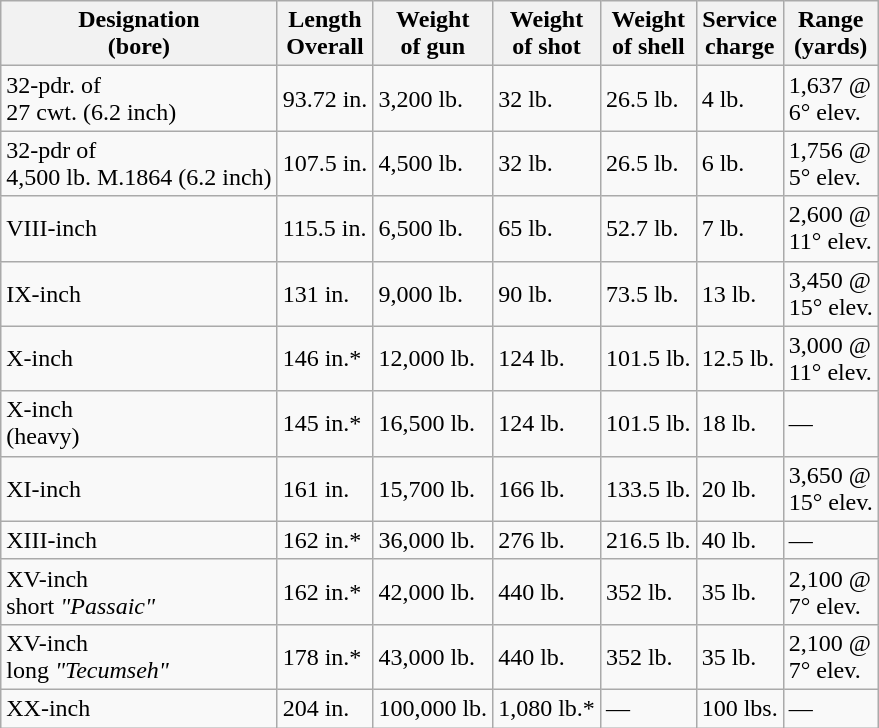<table class="wikitable">
<tr>
<th>Designation<br>(bore)</th>
<th>Length<br>Overall</th>
<th>Weight<br>of gun</th>
<th>Weight<br>of shot</th>
<th>Weight<br>of shell</th>
<th>Service<br>charge</th>
<th>Range<br>(yards)</th>
</tr>
<tr>
<td>32-pdr. of<br>27 cwt.
(6.2 inch)</td>
<td>93.72 in.</td>
<td>3,200 lb.</td>
<td>32 lb.</td>
<td>26.5 lb.</td>
<td>4 lb.</td>
<td>1,637 @<br>6° elev.</td>
</tr>
<tr>
<td>32-pdr of<br>4,500 lb.
M.1864
(6.2 inch)</td>
<td>107.5 in.</td>
<td>4,500 lb.</td>
<td>32 lb.</td>
<td>26.5 lb.</td>
<td>6 lb.</td>
<td>1,756 @<br>5° elev.</td>
</tr>
<tr>
<td>VIII-inch</td>
<td>115.5 in.</td>
<td>6,500 lb.</td>
<td>65 lb.</td>
<td>52.7 lb.</td>
<td>7 lb.</td>
<td>2,600 @<br>11° elev.</td>
</tr>
<tr>
<td>IX-inch</td>
<td>131 in.</td>
<td>9,000 lb.</td>
<td>90 lb.</td>
<td>73.5 lb.</td>
<td>13 lb.</td>
<td>3,450 @<br>15° elev.</td>
</tr>
<tr>
<td>X-inch</td>
<td>146 in.*</td>
<td>12,000 lb.</td>
<td>124 lb.</td>
<td>101.5 lb.</td>
<td>12.5 lb.</td>
<td>3,000 @<br>11° elev.</td>
</tr>
<tr>
<td>X-inch<br>(heavy)</td>
<td>145 in.*</td>
<td>16,500 lb.</td>
<td>124 lb.</td>
<td>101.5 lb.</td>
<td>18 lb.</td>
<td>—</td>
</tr>
<tr>
<td>XI-inch</td>
<td>161 in.</td>
<td>15,700 lb.</td>
<td>166 lb.</td>
<td>133.5 lb.</td>
<td>20 lb.</td>
<td>3,650 @<br>15° elev.</td>
</tr>
<tr>
<td>XIII-inch</td>
<td>162 in.*</td>
<td>36,000 lb.</td>
<td>276 lb.</td>
<td>216.5 lb.</td>
<td>40 lb.</td>
<td>—</td>
</tr>
<tr>
<td>XV-inch<br>short
<em>"Passaic"</em></td>
<td>162 in.*</td>
<td>42,000 lb.</td>
<td>440 lb.</td>
<td>352 lb.</td>
<td>35 lb.</td>
<td>2,100 @<br>7° elev.</td>
</tr>
<tr>
<td>XV-inch<br>long
<em>"Tecumseh"</em></td>
<td>178 in.*</td>
<td>43,000 lb.</td>
<td>440 lb.</td>
<td>352 lb.</td>
<td>35 lb.</td>
<td>2,100 @<br>7° elev.</td>
</tr>
<tr>
<td>XX-inch</td>
<td>204 in.</td>
<td>100,000 lb.</td>
<td>1,080 lb.*</td>
<td>—</td>
<td>100 lbs.</td>
<td>—</td>
</tr>
</table>
